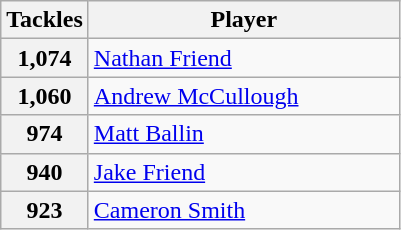<table class="wikitable" style="text-align:left;">
<tr>
<th width=50>Tackles</th>
<th width=200>Player</th>
</tr>
<tr>
<th>1,074</th>
<td> <a href='#'>Nathan Friend</a></td>
</tr>
<tr>
<th>1,060</th>
<td> <a href='#'>Andrew McCullough</a></td>
</tr>
<tr>
<th>974</th>
<td> <a href='#'>Matt Ballin</a></td>
</tr>
<tr>
<th>940</th>
<td> <a href='#'>Jake Friend</a></td>
</tr>
<tr>
<th>923</th>
<td> <a href='#'>Cameron Smith</a></td>
</tr>
</table>
